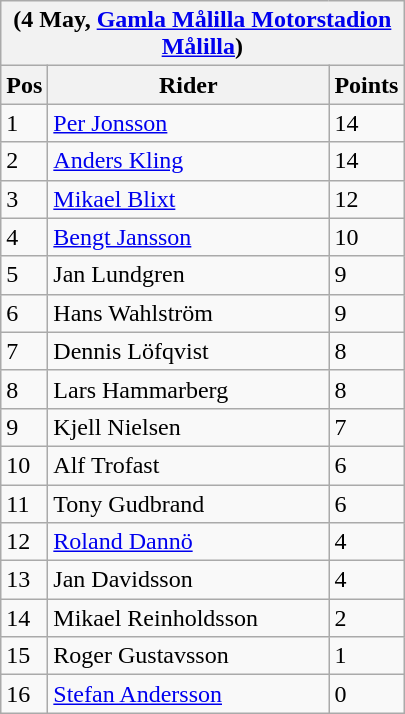<table class="wikitable">
<tr>
<th colspan="6">(4 May, <a href='#'>Gamla Målilla Motorstadion</a><br> <a href='#'>Målilla</a>)</th>
</tr>
<tr>
<th width=20>Pos</th>
<th width=180>Rider</th>
<th width=40>Points</th>
</tr>
<tr>
<td>1</td>
<td style="text-align:left;"><a href='#'>Per Jonsson</a></td>
<td>14</td>
</tr>
<tr>
<td>2</td>
<td style="text-align:left;"><a href='#'>Anders Kling</a></td>
<td>14</td>
</tr>
<tr>
<td>3</td>
<td style="text-align:left;"><a href='#'>Mikael Blixt</a></td>
<td>12</td>
</tr>
<tr>
<td>4</td>
<td style="text-align:left;"><a href='#'>Bengt Jansson</a></td>
<td>10</td>
</tr>
<tr>
<td>5</td>
<td style="text-align:left;">Jan Lundgren</td>
<td>9</td>
</tr>
<tr>
<td>6</td>
<td style="text-align:left;">Hans Wahlström</td>
<td>9</td>
</tr>
<tr>
<td>7</td>
<td style="text-align:left;">Dennis Löfqvist</td>
<td>8</td>
</tr>
<tr>
<td>8</td>
<td style="text-align:left;">Lars Hammarberg</td>
<td>8</td>
</tr>
<tr>
<td>9</td>
<td style="text-align:left;">Kjell Nielsen</td>
<td>7</td>
</tr>
<tr>
<td>10</td>
<td style="text-align:left;">Alf Trofast</td>
<td>6</td>
</tr>
<tr>
<td>11</td>
<td style="text-align:left;">Tony Gudbrand</td>
<td>6</td>
</tr>
<tr>
<td>12</td>
<td style="text-align:left;"><a href='#'>Roland Dannö</a></td>
<td>4</td>
</tr>
<tr>
<td>13</td>
<td style="text-align:left;">Jan Davidsson</td>
<td>4</td>
</tr>
<tr>
<td>14</td>
<td style="text-align:left;">Mikael Reinholdsson</td>
<td>2</td>
</tr>
<tr>
<td>15</td>
<td style="text-align:left;">Roger Gustavsson</td>
<td>1</td>
</tr>
<tr>
<td>16</td>
<td style="text-align:left;"><a href='#'>Stefan Andersson</a></td>
<td>0</td>
</tr>
</table>
